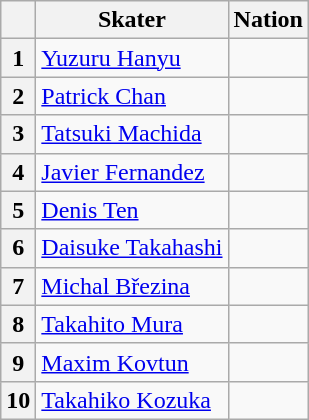<table class="wikitable sortable" style="text-align:left">
<tr>
<th scope="col"></th>
<th scope="col">Skater</th>
<th scope="col">Nation</th>
</tr>
<tr>
<th scope="row">1</th>
<td><a href='#'>Yuzuru Hanyu</a></td>
<td></td>
</tr>
<tr>
<th scope="row">2</th>
<td><a href='#'>Patrick Chan</a></td>
<td></td>
</tr>
<tr>
<th scope="row">3</th>
<td><a href='#'>Tatsuki Machida</a></td>
<td></td>
</tr>
<tr>
<th scope="row">4</th>
<td><a href='#'>Javier Fernandez</a></td>
<td></td>
</tr>
<tr>
<th scope="row">5</th>
<td><a href='#'>Denis Ten</a></td>
<td></td>
</tr>
<tr>
<th scope="row">6</th>
<td><a href='#'>Daisuke Takahashi</a></td>
<td></td>
</tr>
<tr>
<th scope="row">7</th>
<td><a href='#'>Michal Březina</a></td>
<td></td>
</tr>
<tr>
<th scope="row">8</th>
<td><a href='#'>Takahito Mura</a></td>
<td></td>
</tr>
<tr>
<th scope="row">9</th>
<td><a href='#'>Maxim Kovtun</a></td>
<td></td>
</tr>
<tr>
<th scope="row">10</th>
<td><a href='#'>Takahiko Kozuka</a></td>
<td></td>
</tr>
</table>
